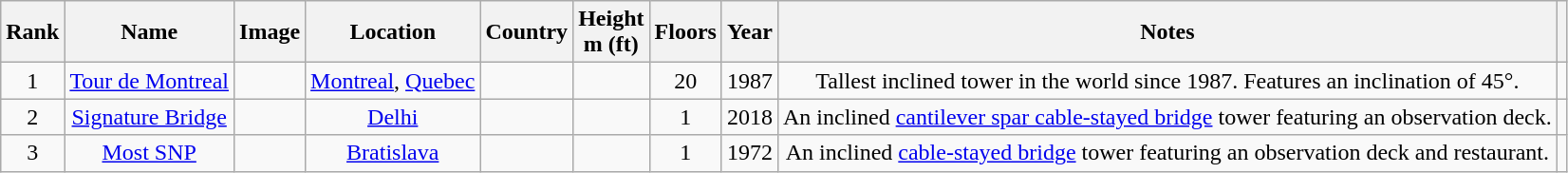<table class="wikitable sortable" style="text-align:center">
<tr>
<th data-sort-type="number" style="width: 20pt;">Rank</th>
<th>Name</th>
<th>Image</th>
<th>Location</th>
<th>Country</th>
<th>Height<br>m (ft)</th>
<th>Floors</th>
<th>Year</th>
<th class="unsortable">Notes</th>
<th></th>
</tr>
<tr>
<td>1</td>
<td><a href='#'>Tour de Montreal</a></td>
<td></td>
<td><a href='#'>Montreal</a>, <a href='#'>Quebec</a></td>
<td></td>
<td></td>
<td>20</td>
<td>1987</td>
<td>Tallest inclined tower in the world since 1987. Features an inclination of 45°.</td>
<td></td>
</tr>
<tr>
<td>2</td>
<td><a href='#'>Signature Bridge</a></td>
<td></td>
<td><a href='#'>Delhi</a></td>
<td></td>
<td></td>
<td>1</td>
<td>2018</td>
<td>An inclined <a href='#'>cantilever spar cable-stayed bridge</a> tower featuring an observation deck.</td>
<td></td>
</tr>
<tr>
<td>3</td>
<td><a href='#'>Most SNP</a></td>
<td></td>
<td><a href='#'>Bratislava</a></td>
<td></td>
<td></td>
<td>1</td>
<td>1972</td>
<td>An inclined <a href='#'>cable-stayed bridge</a> tower featuring an observation deck and restaurant.</td>
<td></td>
</tr>
</table>
